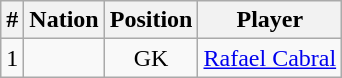<table class="wikitable" style="text-align:center">
<tr>
<th>#</th>
<th>Nation</th>
<th>Position</th>
<th>Player</th>
</tr>
<tr>
<td>1</td>
<td></td>
<td>GK</td>
<td><a href='#'>Rafael Cabral</a></td>
</tr>
</table>
